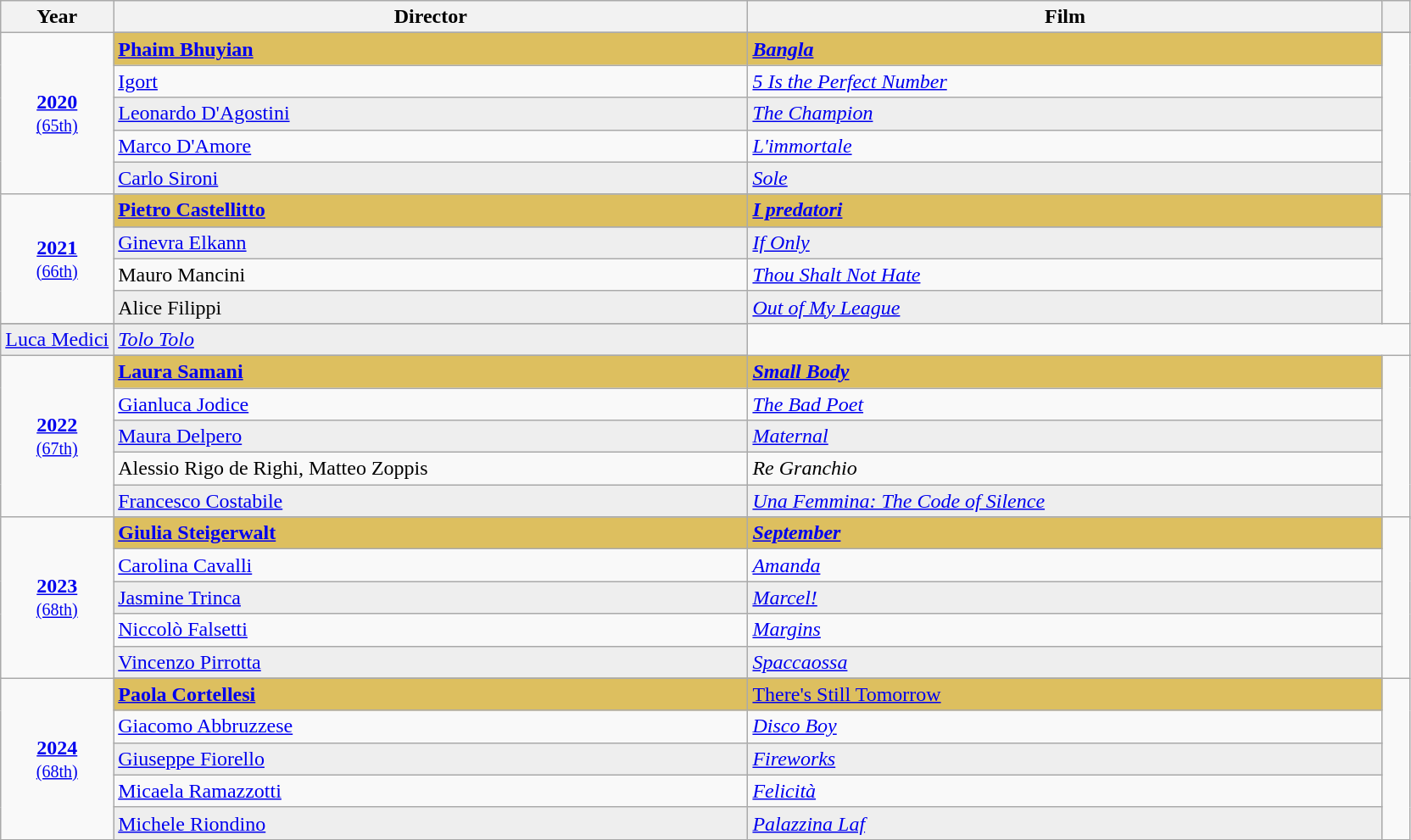<table class="wikitable">
<tr>
<th width="8%">Year</th>
<th width="45%">Director</th>
<th width="45%">Film</th>
<th width="2%" class="unsortable"></th>
</tr>
<tr>
<td rowspan=6 style="text-align:center"><strong><a href='#'>2020</a></strong><br><small><a href='#'>(65th)</a></small></td>
</tr>
<tr>
<td style="background:#DDBF5F"><strong><a href='#'>Phaim Bhuyian</a></strong></td>
<td style="background:#DDBF5F"><strong><em><a href='#'>Bangla</a></em></strong></td>
<td rowspan=6 style="text-align:center"></td>
</tr>
<tr>
<td><a href='#'>Igort</a></td>
<td><em><a href='#'>5 Is the Perfect Number</a></em></td>
</tr>
<tr style="background:#eee;">
<td><a href='#'>Leonardo D'Agostini</a></td>
<td><em><a href='#'>The Champion</a></em></td>
</tr>
<tr>
<td><a href='#'>Marco D'Amore</a></td>
<td><em><a href='#'>L'immortale</a></em></td>
</tr>
<tr style="background:#eee;">
<td><a href='#'>Carlo Sironi</a></td>
<td><em><a href='#'>Sole</a></em></td>
</tr>
<tr>
<td rowspan=6 style="text-align:center"><strong><a href='#'>2021</a></strong><br><small><a href='#'>(66th)</a></small></td>
</tr>
<tr>
<td style="background:#DDBF5F"><strong><a href='#'>Pietro Castellitto</a></strong></td>
<td style="background:#DDBF5F"><strong><em><a href='#'>I predatori</a></em></strong></td>
<td rowspan=6 style="text-align:center"></td>
</tr>
<tr>
</tr>
<tr style="background:#eee;">
<td><a href='#'>Ginevra Elkann</a></td>
<td><em><a href='#'>If Only</a></em></td>
</tr>
<tr>
<td>Mauro Mancini</td>
<td><em><a href='#'>Thou Shalt Not Hate</a></em></td>
</tr>
<tr style="background:#eee;">
<td>Alice Filippi</td>
<td><em><a href='#'>Out of My League</a></em></td>
</tr>
<tr>
</tr>
<tr style="background:#eee;">
<td><a href='#'>Luca Medici</a></td>
<td><em><a href='#'>Tolo Tolo</a></em></td>
</tr>
<tr>
<td rowspan=6 style="text-align:center"><strong><a href='#'>2022</a></strong><br><small><a href='#'>(67th)</a></small></td>
</tr>
<tr>
<td style="background:#DDBF5F"><strong><a href='#'>Laura Samani</a></strong></td>
<td style="background:#DDBF5F"><strong><em><a href='#'>Small Body</a></em></strong></td>
<td rowspan=6 style="text-align:center"></td>
</tr>
<tr>
<td><a href='#'>Gianluca Jodice</a></td>
<td><em><a href='#'>The Bad Poet</a></em></td>
</tr>
<tr style="background:#eee;">
<td><a href='#'>Maura Delpero</a></td>
<td><em><a href='#'>Maternal</a></em></td>
</tr>
<tr>
<td>Alessio Rigo de Righi, Matteo Zoppis</td>
<td><em>Re Granchio</em></td>
</tr>
<tr style="background:#eee;">
<td><a href='#'>Francesco Costabile</a></td>
<td><em><a href='#'>Una Femmina: The Code of Silence</a></em></td>
</tr>
<tr>
<td rowspan=6 style="text-align:center"><strong><a href='#'>2023</a></strong><br><small><a href='#'>(68th)</a></small></td>
</tr>
<tr>
<td style="background:#DDBF5F"><strong><a href='#'>Giulia Steigerwalt</a></strong></td>
<td style="background:#DDBF5F"><strong><em><a href='#'>September</a></em></strong></td>
<td rowspan=6 style="text-align:center"></td>
</tr>
<tr>
<td><a href='#'>Carolina Cavalli</a></td>
<td><em><a href='#'>Amanda</a></em></td>
</tr>
<tr style="background:#eee;">
<td><a href='#'>Jasmine Trinca</a></td>
<td><em><a href='#'>Marcel!</a></em></td>
</tr>
<tr>
<td><a href='#'>Niccolò Falsetti</a></td>
<td><em><a href='#'>Margins</a></em></td>
</tr>
<tr style="background:#eee;">
<td><a href='#'>Vincenzo Pirrotta</a></td>
<td><em><a href='#'>Spaccaossa</a></em></td>
</tr>
<tr>
<td rowspan=6 style="text-align:center"><strong><a href='#'>2024</a></strong><br><small><a href='#'>(68th)</a></small></td>
</tr>
<tr>
<td style="background:#DDBF5F"><strong><a href='#'>Paola Cortellesi</a> <strong><em></td>
<td style="background:#DDBF5F"></em></strong><a href='#'>There's Still Tomorrow</a><strong><em></td>
<td rowspan=6 style="text-align:center"></td>
</tr>
<tr>
<td><a href='#'>Giacomo Abbruzzese</a></td>
<td><em><a href='#'>Disco Boy</a></em></td>
</tr>
<tr style="background:#eee;">
<td><a href='#'>Giuseppe Fiorello</a></td>
<td><em><a href='#'>Fireworks</a></em></td>
</tr>
<tr>
<td><a href='#'>Micaela Ramazzotti</a></td>
<td><em><a href='#'>Felicità</a></em></td>
</tr>
<tr style="background:#eee;">
<td><a href='#'>Michele Riondino</a></td>
<td><em><a href='#'>Palazzina Laf</a></em></td>
</tr>
</table>
